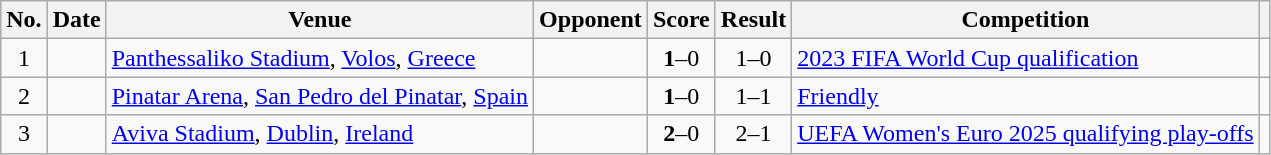<table class="wikitable">
<tr>
<th scope="col">No.</th>
<th scope="col">Date</th>
<th scope="col">Venue</th>
<th scope="col">Opponent</th>
<th scope="col">Score</th>
<th scope="col">Result</th>
<th scope="col">Competition</th>
<th scope="col" class="unsortable"></th>
</tr>
<tr>
<td align="center">1</td>
<td></td>
<td><a href='#'>Panthessaliko Stadium</a>, <a href='#'>Volos</a>, <a href='#'>Greece</a></td>
<td></td>
<td align="center"><strong>1</strong>–0</td>
<td align="center">1–0</td>
<td><a href='#'>2023 FIFA World Cup qualification</a></td>
<td></td>
</tr>
<tr>
<td align="center">2</td>
<td></td>
<td><a href='#'>Pinatar Arena</a>, <a href='#'>San Pedro del Pinatar</a>, <a href='#'>Spain</a></td>
<td></td>
<td align="center"><strong>1</strong>–0</td>
<td align="center">1–1</td>
<td><a href='#'>Friendly</a></td>
<td></td>
</tr>
<tr>
<td align="center">3</td>
<td></td>
<td><a href='#'>Aviva Stadium</a>, <a href='#'>Dublin</a>, <a href='#'>Ireland</a></td>
<td></td>
<td align="center"><strong>2</strong>–0</td>
<td align="center">2–1</td>
<td><a href='#'>UEFA Women's Euro 2025 qualifying play-offs</a></td>
<td></td>
</tr>
</table>
